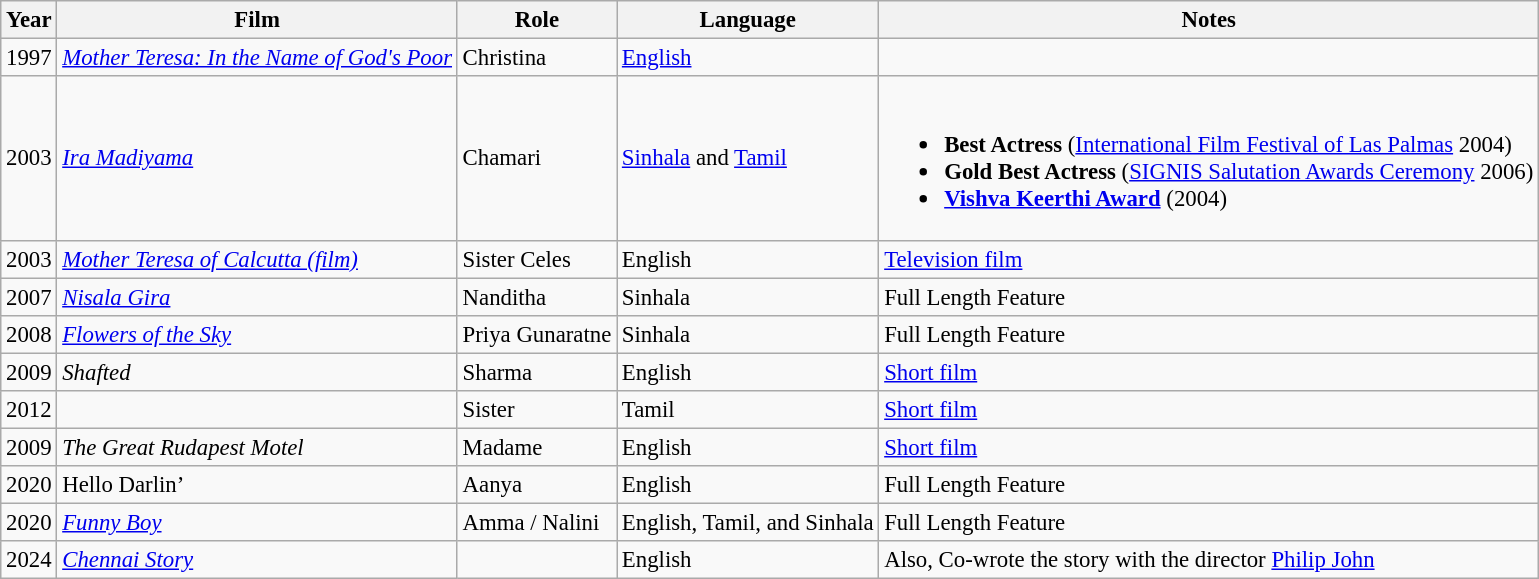<table class="wikitable" style="font-size:95%;">
<tr style="text-align:center;">
<th>Year</th>
<th>Film</th>
<th>Role</th>
<th>Language</th>
<th class="unsortable">Notes</th>
</tr>
<tr>
<td>1997</td>
<td><em><a href='#'>Mother Teresa: In the Name of God's Poor</a></em></td>
<td>Christina</td>
<td><a href='#'>English</a></td>
<td></td>
</tr>
<tr>
<td>2003</td>
<td><em><a href='#'>Ira Madiyama</a></em></td>
<td>Chamari</td>
<td><a href='#'>Sinhala</a> and <a href='#'>Tamil</a></td>
<td><br><ul><li><strong>Best Actress</strong> (<a href='#'>International Film Festival of Las Palmas</a> 2004)</li><li><strong>Gold Best Actress</strong> (<a href='#'>SIGNIS Salutation Awards Ceremony</a> 2006)</li><li><strong><a href='#'>Vishva Keerthi Award</a></strong> (2004)</li></ul></td>
</tr>
<tr>
<td>2003</td>
<td><em><a href='#'>Mother Teresa of Calcutta (film)</a></em></td>
<td>Sister Celes</td>
<td>English</td>
<td><a href='#'>Television film</a></td>
</tr>
<tr>
<td>2007</td>
<td><em><a href='#'>Nisala Gira</a></em></td>
<td>Nanditha</td>
<td>Sinhala</td>
<td>Full Length Feature</td>
</tr>
<tr>
<td>2008</td>
<td><em><a href='#'>Flowers of the Sky</a></em></td>
<td>Priya Gunaratne</td>
<td>Sinhala</td>
<td>Full Length Feature</td>
</tr>
<tr>
<td>2009</td>
<td><em>Shafted</em></td>
<td>Sharma</td>
<td>English</td>
<td><a href='#'>Short film</a></td>
</tr>
<tr>
<td>2012</td>
<td><em></em></td>
<td>Sister</td>
<td>Tamil</td>
<td><a href='#'>Short film</a></td>
</tr>
<tr>
<td>2009</td>
<td><em>The Great Rudapest Motel</em></td>
<td>Madame</td>
<td>English</td>
<td><a href='#'>Short film</a></td>
</tr>
<tr>
<td>2020</td>
<td>Hello Darlin’</td>
<td>Aanya</td>
<td>English</td>
<td>Full Length Feature</td>
</tr>
<tr>
<td>2020</td>
<td><em><a href='#'>Funny Boy</a></em></td>
<td>Amma / Nalini</td>
<td>English, Tamil, and Sinhala</td>
<td>Full Length Feature</td>
</tr>
<tr>
<td>2024</td>
<td><em><a href='#'>Chennai Story</a></em></td>
<td></td>
<td>English</td>
<td>Also, Co-wrote the story with the director <a href='#'>Philip John</a></td>
</tr>
</table>
